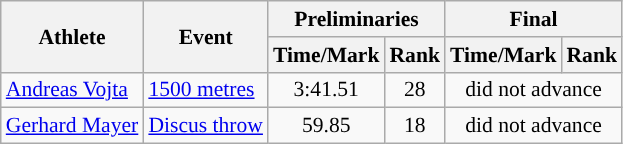<table class=wikitable style="font-size:90%;">
<tr>
<th rowspan=2>Athlete</th>
<th rowspan=2>Event</th>
<th colspan=2>Preliminaries</th>
<th colspan=2>Final</th>
</tr>
<tr>
<th>Time/Mark</th>
<th>Rank</th>
<th>Time/Mark</th>
<th>Rank</th>
</tr>
<tr>
<td><a href='#'>Andreas Vojta</a></td>
<td><a href='#'>1500 metres</a></td>
<td align="center">3:41.51</td>
<td align="center">28</td>
<td align="center" colspan=2>did not advance</td>
</tr>
<tr>
<td><a href='#'>Gerhard Mayer</a></td>
<td><a href='#'>Discus throw</a></td>
<td align="center">59.85</td>
<td align="center">18</td>
<td align="center" colspan=2>did not advance</td>
</tr>
</table>
